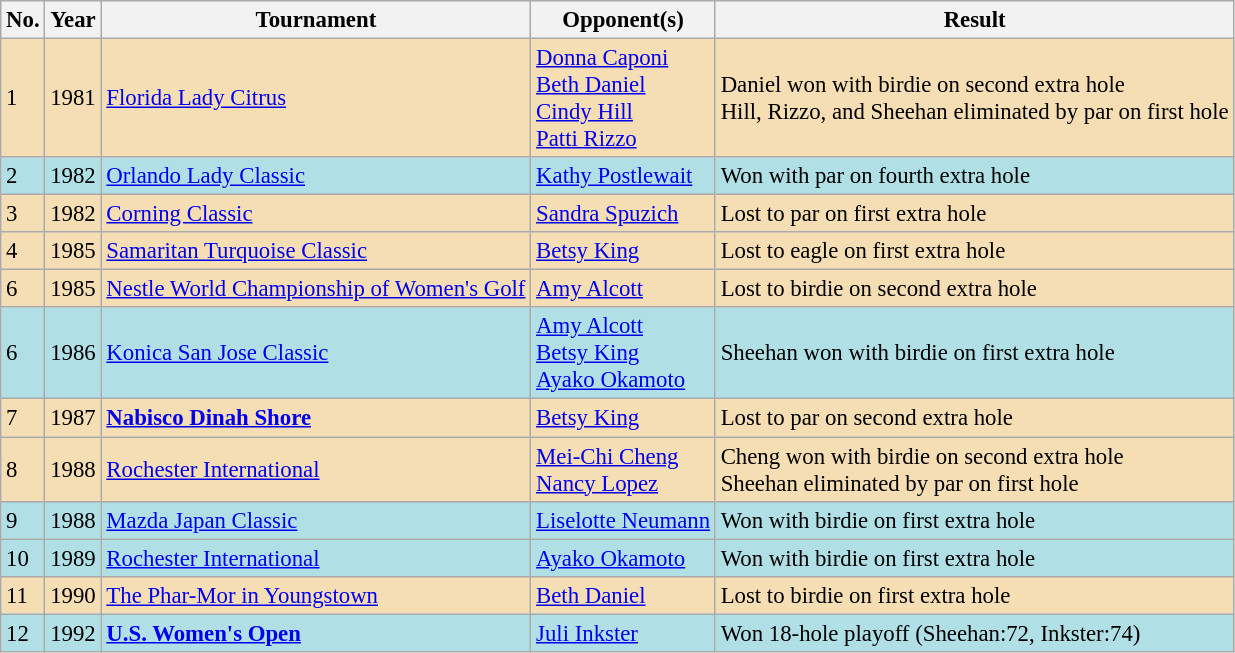<table class="wikitable" style="font-size:95%;">
<tr>
<th>No.</th>
<th>Year</th>
<th>Tournament</th>
<th>Opponent(s)</th>
<th>Result</th>
</tr>
<tr style="background:#F5DEB3;">
<td>1</td>
<td>1981</td>
<td><a href='#'>Florida Lady Citrus</a></td>
<td> <a href='#'>Donna Caponi</a><br> <a href='#'>Beth Daniel</a><br> <a href='#'>Cindy Hill</a><br> <a href='#'>Patti Rizzo</a></td>
<td>Daniel won with birdie on second extra hole<br>Hill, Rizzo, and Sheehan eliminated by par on first hole</td>
</tr>
<tr style="background:#B0E0E6;">
<td>2</td>
<td>1982</td>
<td><a href='#'>Orlando Lady Classic</a></td>
<td> <a href='#'>Kathy Postlewait</a></td>
<td>Won with par on fourth extra hole</td>
</tr>
<tr style="background:#F5DEB3;">
<td>3</td>
<td>1982</td>
<td><a href='#'>Corning Classic</a></td>
<td> <a href='#'>Sandra Spuzich</a></td>
<td>Lost to par on first extra hole</td>
</tr>
<tr style="background:#F5DEB3;">
<td>4</td>
<td>1985</td>
<td><a href='#'>Samaritan Turquoise Classic</a></td>
<td> <a href='#'>Betsy King</a></td>
<td>Lost to eagle on first extra hole</td>
</tr>
<tr style="background:#F5DEB3;">
<td>6</td>
<td>1985</td>
<td><a href='#'>Nestle World Championship of Women's Golf</a></td>
<td> <a href='#'>Amy Alcott</a></td>
<td>Lost to birdie on second extra hole</td>
</tr>
<tr style="background:#B0E0E6;">
<td>6</td>
<td>1986</td>
<td><a href='#'>Konica San Jose Classic</a></td>
<td> <a href='#'>Amy Alcott</a><br> <a href='#'>Betsy King</a><br> <a href='#'>Ayako Okamoto</a></td>
<td>Sheehan won with birdie on first extra hole</td>
</tr>
<tr style="background:#F5DEB3;">
<td>7</td>
<td>1987</td>
<td><strong><a href='#'>Nabisco Dinah Shore</a></strong></td>
<td> <a href='#'>Betsy King</a></td>
<td>Lost to par on second extra hole</td>
</tr>
<tr style="background:#F5DEB3;">
<td>8</td>
<td>1988</td>
<td><a href='#'>Rochester International</a></td>
<td> <a href='#'>Mei-Chi Cheng</a><br> <a href='#'>Nancy Lopez</a></td>
<td>Cheng won with birdie on second extra hole<br>Sheehan eliminated by par on first hole</td>
</tr>
<tr style="background:#B0E0E6;">
<td>9</td>
<td>1988</td>
<td><a href='#'>Mazda Japan Classic</a></td>
<td> <a href='#'>Liselotte Neumann</a></td>
<td>Won with birdie on first extra hole</td>
</tr>
<tr style="background:#B0E0E6;">
<td>10</td>
<td>1989</td>
<td><a href='#'>Rochester International</a></td>
<td> <a href='#'>Ayako Okamoto</a></td>
<td>Won with birdie on first extra hole</td>
</tr>
<tr style="background:#F5DEB3;">
<td>11</td>
<td>1990</td>
<td><a href='#'>The Phar-Mor in Youngstown</a></td>
<td> <a href='#'>Beth Daniel</a></td>
<td>Lost to birdie on first extra hole</td>
</tr>
<tr style="background:#B0E0E6;">
<td>12</td>
<td>1992</td>
<td><strong><a href='#'>U.S. Women's Open</a></strong></td>
<td> <a href='#'>Juli Inkster</a></td>
<td>Won 18-hole playoff (Sheehan:72, Inkster:74)</td>
</tr>
</table>
